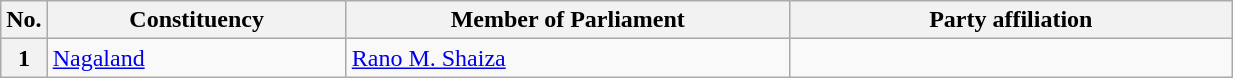<table class="wikitable">
<tr style="text-align:center;">
<th>No.</th>
<th style="width:12em">Constituency</th>
<th style="width:18em">Member of Parliament</th>
<th colspan="2" style="width:18em">Party affiliation</th>
</tr>
<tr>
<th>1</th>
<td><a href='#'>Nagaland</a></td>
<td><a href='#'>Rano M. Shaiza</a></td>
<td></td>
</tr>
</table>
